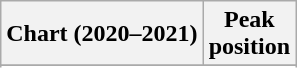<table class="wikitable sortable plainrowheaders" style="text-align:center">
<tr>
<th scope="col">Chart (2020–2021)</th>
<th scope="col">Peak<br>position</th>
</tr>
<tr>
</tr>
<tr>
</tr>
<tr>
</tr>
</table>
